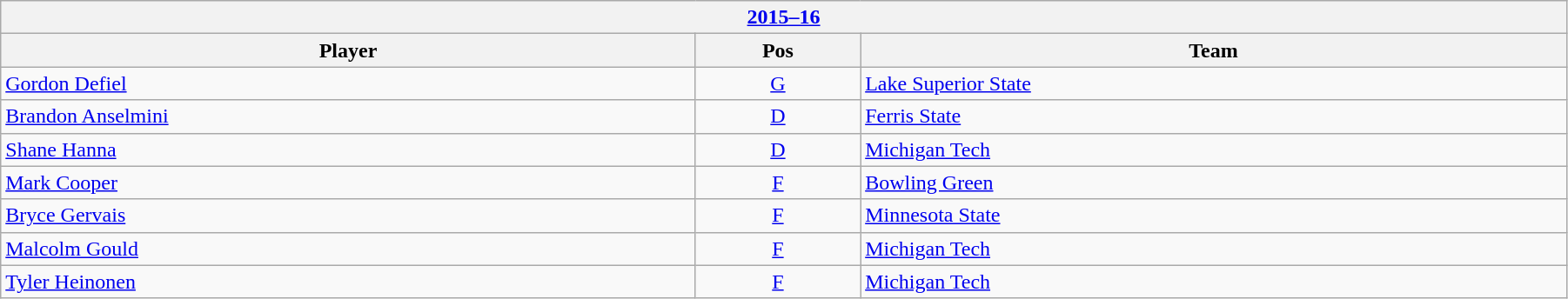<table class="wikitable" width=95%>
<tr>
<th colspan=3><a href='#'>2015–16</a></th>
</tr>
<tr>
<th>Player</th>
<th>Pos</th>
<th>Team</th>
</tr>
<tr>
<td><a href='#'>Gordon Defiel</a></td>
<td align=center><a href='#'>G</a></td>
<td><a href='#'>Lake Superior State</a></td>
</tr>
<tr>
<td><a href='#'>Brandon Anselmini</a></td>
<td align=center><a href='#'>D</a></td>
<td><a href='#'>Ferris State</a></td>
</tr>
<tr>
<td><a href='#'>Shane Hanna</a></td>
<td align=center><a href='#'>D</a></td>
<td><a href='#'>Michigan Tech</a></td>
</tr>
<tr>
<td><a href='#'>Mark Cooper</a></td>
<td align=center><a href='#'>F</a></td>
<td><a href='#'>Bowling Green</a></td>
</tr>
<tr>
<td><a href='#'>Bryce Gervais</a></td>
<td align=center><a href='#'>F</a></td>
<td><a href='#'>Minnesota State</a></td>
</tr>
<tr>
<td><a href='#'>Malcolm Gould</a></td>
<td align=center><a href='#'>F</a></td>
<td><a href='#'>Michigan Tech</a></td>
</tr>
<tr>
<td><a href='#'>Tyler Heinonen</a></td>
<td align=center><a href='#'>F</a></td>
<td><a href='#'>Michigan Tech</a></td>
</tr>
</table>
